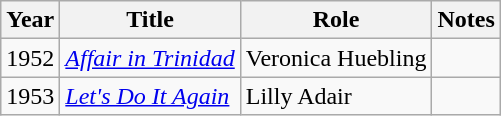<table class="wikitable">
<tr>
<th>Year</th>
<th>Title</th>
<th>Role</th>
<th>Notes</th>
</tr>
<tr>
<td>1952</td>
<td><em><a href='#'>Affair in Trinidad</a></em></td>
<td>Veronica Huebling</td>
<td></td>
</tr>
<tr>
<td>1953</td>
<td><em><a href='#'>Let's Do It Again</a></em></td>
<td>Lilly Adair</td>
<td></td>
</tr>
</table>
